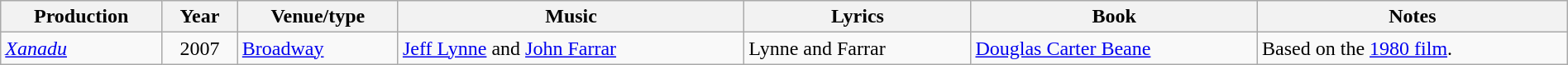<table class="wikitable sortable" style="width: 100%">
<tr>
<th scope="col">Production</th>
<th scope="col">Year</th>
<th scope="col">Venue/type</th>
<th scope="col">Music</th>
<th scope="col">Lyrics</th>
<th scope="col">Book</th>
<th scope="col">Notes</th>
</tr>
<tr>
<td><em><a href='#'>Xanadu</a></em></td>
<td style="text-align: center">2007</td>
<td><a href='#'>Broadway</a></td>
<td><a href='#'>Jeff Lynne</a> and <a href='#'>John Farrar</a></td>
<td>Lynne and Farrar</td>
<td><a href='#'>Douglas Carter Beane</a></td>
<td>Based on the <a href='#'>1980 film</a>.</td>
</tr>
</table>
